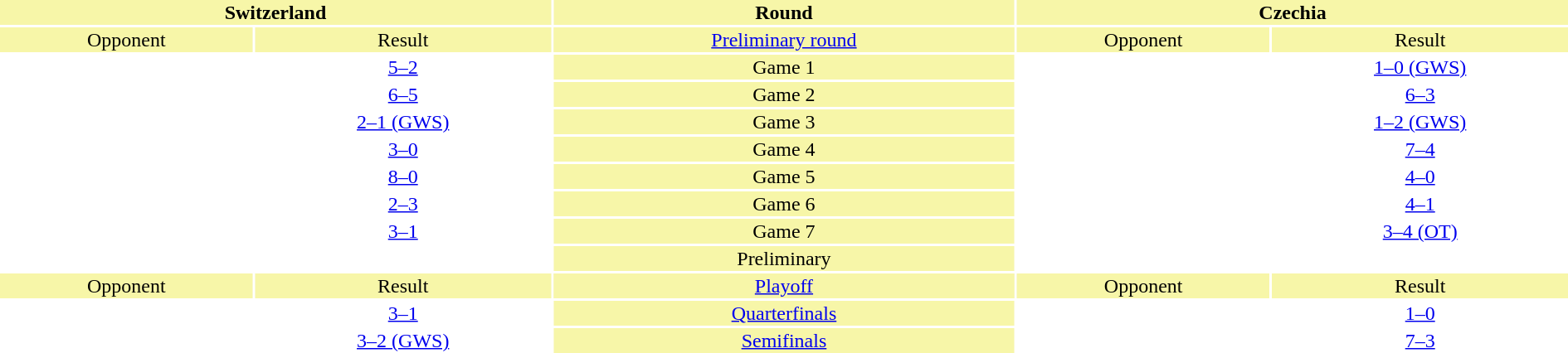<table width="100%" style="text-align:center">
<tr valign=top bgcolor=#F7F6A8>
<th colspan=2 style="width:1*">Switzerland</th>
<th>Round</th>
<th colspan=2 style="width:1*">Czechia</th>
</tr>
<tr valign=top bgcolor=#F7F6A8>
<td>Opponent</td>
<td>Result</td>
<td bgcolor=#F7F6A8><a href='#'>Preliminary round</a></td>
<td>Opponent</td>
<td>Result</td>
</tr>
<tr>
<td align=left></td>
<td><a href='#'>5–2</a></td>
<td bgcolor=#F7F6A8>Game 1</td>
<td align=left></td>
<td><a href='#'>1–0 (GWS)</a></td>
</tr>
<tr>
<td align=left></td>
<td><a href='#'>6–5</a></td>
<td bgcolor=#F7F6A8>Game 2</td>
<td align=left></td>
<td><a href='#'>6–3</a></td>
</tr>
<tr>
<td align=left></td>
<td><a href='#'>2–1 (GWS)</a></td>
<td bgcolor=#F7F6A8>Game 3</td>
<td align=left></td>
<td><a href='#'>1–2 (GWS)</a></td>
</tr>
<tr>
<td align=left></td>
<td><a href='#'>3–0</a></td>
<td bgcolor=#F7F6A8>Game 4</td>
<td align=left></td>
<td><a href='#'>7–4</a></td>
</tr>
<tr>
<td align=left></td>
<td><a href='#'>8–0</a></td>
<td bgcolor=#F7F6A8>Game 5</td>
<td align=left></td>
<td><a href='#'>4–0</a></td>
</tr>
<tr>
<td align=left></td>
<td><a href='#'>2–3</a></td>
<td bgcolor=#F7F6A8>Game 6</td>
<td align=left></td>
<td><a href='#'>4–1</a></td>
</tr>
<tr>
<td align=left></td>
<td><a href='#'>3–1</a></td>
<td bgcolor=#F7F6A8>Game 7</td>
<td align=left></td>
<td><a href='#'>3–4 (OT)</a></td>
</tr>
<tr>
<td colspan="2" align=center><br></td>
<td bgcolor="#F7F6A8">Preliminary</td>
<td colspan=2 align=center><br></td>
</tr>
<tr valign=top bgcolor=#F7F6A8>
<td>Opponent</td>
<td>Result</td>
<td bgcolor=#F7F6A8><a href='#'>Playoff</a></td>
<td>Opponent</td>
<td>Result</td>
</tr>
<tr>
<td align=left></td>
<td><a href='#'>3–1</a></td>
<td bgcolor=#F7F6A8><a href='#'>Quarterfinals</a></td>
<td align=left></td>
<td><a href='#'>1–0</a></td>
</tr>
<tr>
<td align=left></td>
<td><a href='#'>3–2 (GWS)</a></td>
<td bgcolor=#F7F6A8><a href='#'>Semifinals</a></td>
<td align=left></td>
<td><a href='#'>7–3</a></td>
</tr>
</table>
